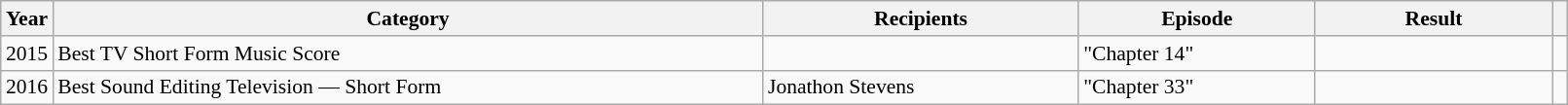<table class="wikitable plainrowheaders" style="font-size: 90%" width=85%>
<tr>
<th scope="col" style="width:2%;">Year</th>
<th scope="col" style="width:45%;">Category</th>
<th scope="col" style="width:20%;">Recipients</th>
<th scope="col" style="width:15%;">Episode</th>
<th scope="col" style="width:15%;">Result</th>
<th scope="col" class="unsortable" style="width:1%;"></th>
</tr>
<tr>
<td style="text-align:center;">2015</td>
<td>Best TV Short Form Music Score</td>
<td></td>
<td>"Chapter 14"</td>
<td></td>
<td style="text-align:center;"></td>
</tr>
<tr>
<td style="text-align:center;">2016</td>
<td>Best Sound Editing Television — Short Form</td>
<td>Jonathon Stevens</td>
<td>"Chapter 33"</td>
<td></td>
<td style="text-align:center;"></td>
</tr>
</table>
